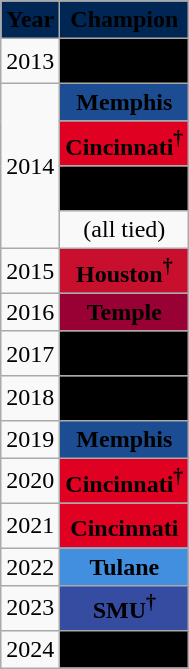<table class="wikitable" style="text-align: center;">
<tr>
<th style="background:#002654;"><span>Year</span></th>
<th style="background:#002654;"><span>Champion</span></th>
</tr>
<tr>
<td>2013</td>
<td style="background:#000000;"><span><strong>UCF<sup>†</sup></strong></span></td>
</tr>
<tr>
<td rowspan="4">2014</td>
<td style="background:#1c4c91;"><span><strong>Memphis</strong></span></td>
</tr>
<tr>
<td style="background:#e00122;"><span><strong>Cincinnati<sup>†</sup></strong></span></td>
</tr>
<tr>
<td style="background:#000000;"><span><strong>UCF<sup>†</sup></strong></span></td>
</tr>
<tr>
<td>(all tied)</td>
</tr>
<tr>
<td>2015</td>
<td style="background:#c8102e;"><span><strong>Houston<sup>†</sup></strong></span></td>
</tr>
<tr>
<td>2016</td>
<td style="background:#990033;"><span><strong>Temple</strong></span></td>
</tr>
<tr>
<td>2017</td>
<td style="background:#000000;"><span><strong>UCF<sup>†</sup></strong></span></td>
</tr>
<tr>
<td>2018</td>
<td style="background:#000000;"><span><strong>UCF<sup>†</sup></strong></span></td>
</tr>
<tr>
<td>2019</td>
<td style="background:#1c4c91;"><span><strong>Memphis</strong></span></td>
</tr>
<tr>
<td>2020</td>
<td style="background:#e00122;"><span><strong>Cincinnati<sup>†</sup></strong></span></td>
</tr>
<tr>
<td>2021</td>
<td style="background:#e00122;"><span><strong>Cincinnati<sup></sup></strong></span></td>
</tr>
<tr>
<td>2022</td>
<td style="background:#418fde;"><span><strong>Tulane</strong></span></td>
</tr>
<tr>
<td>2023</td>
<td style="background:#354ca1;"><span><strong>SMU<sup>†</sup></strong></span></td>
</tr>
<tr>
<td>2024</td>
<td style="background:#000;"><span><strong>Army</strong></span></td>
</tr>
</table>
